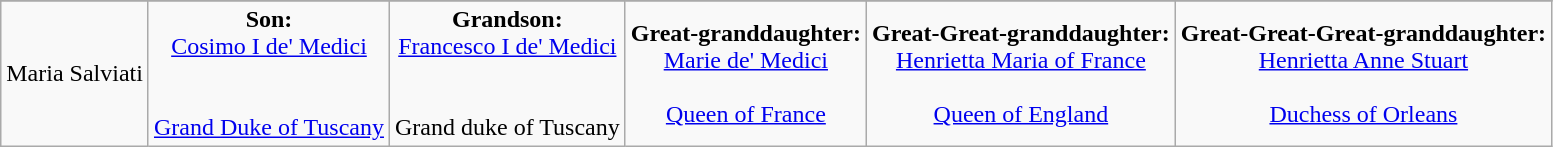<table class="wikitable">
<tr>
</tr>
<tr>
<td align="center">Maria Salviati <br></td>
<td align="center"><strong>Son:</strong> <br> <a href='#'>Cosimo I de' Medici</a><br><br> <br><a href='#'>Grand Duke of Tuscany</a></td>
<td align="center"><strong>Grandson:</strong><br><a href='#'>Francesco I de' Medici</a><br><br> <br> Grand duke of Tuscany</td>
<td align="center"><strong>Great-granddaughter:</strong><br><a href='#'>Marie de' Medici</a><br> <br> <a href='#'>Queen of France</a></td>
<td align="center"><strong>Great-Great-granddaughter:</strong><br><a href='#'>Henrietta Maria of France</a><br> <br> <a href='#'>Queen of England</a></td>
<td align="center"><strong>Great-Great-Great-granddaughter:</strong><br><a href='#'>Henrietta Anne Stuart</a><br> <br><a href='#'>Duchess of Orleans</a></td>
</tr>
</table>
